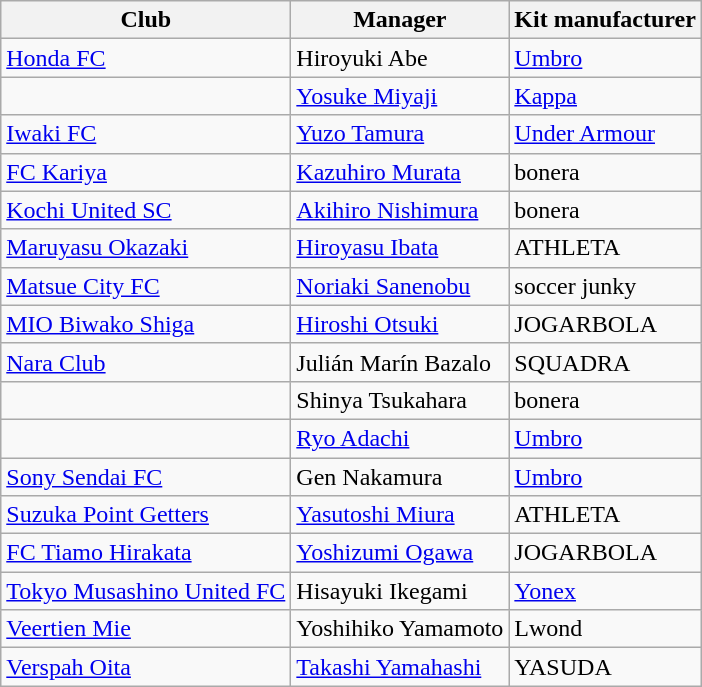<table class="wikitable sortable">
<tr>
<th>Club</th>
<th>Manager</th>
<th>Kit manufacturer</th>
</tr>
<tr>
<td><a href='#'>Honda FC</a></td>
<td> Hiroyuki Abe</td>
<td> <a href='#'>Umbro</a></td>
</tr>
<tr>
<td></td>
<td> <a href='#'>Yosuke Miyaji</a></td>
<td> <a href='#'>Kappa</a></td>
</tr>
<tr>
<td><a href='#'>Iwaki FC</a></td>
<td> <a href='#'>Yuzo Tamura</a></td>
<td> <a href='#'>Under Armour</a></td>
</tr>
<tr>
<td><a href='#'>FC Kariya</a></td>
<td> <a href='#'>Kazuhiro Murata</a></td>
<td> bonera</td>
</tr>
<tr>
<td><a href='#'>Kochi United SC</a></td>
<td> <a href='#'>Akihiro Nishimura</a></td>
<td> bonera</td>
</tr>
<tr>
<td><a href='#'>Maruyasu Okazaki</a></td>
<td> <a href='#'>Hiroyasu Ibata</a></td>
<td> ATHLETA</td>
</tr>
<tr>
<td><a href='#'>Matsue City FC</a></td>
<td> <a href='#'>Noriaki Sanenobu</a></td>
<td> soccer junky</td>
</tr>
<tr>
<td><a href='#'>MIO Biwako Shiga</a></td>
<td> <a href='#'>Hiroshi Otsuki</a></td>
<td> JOGARBOLA</td>
</tr>
<tr>
<td><a href='#'>Nara Club</a></td>
<td> Julián Marín Bazalo</td>
<td> SQUADRA</td>
</tr>
<tr>
<td></td>
<td> Shinya Tsukahara</td>
<td> bonera</td>
</tr>
<tr>
<td></td>
<td> <a href='#'>Ryo Adachi</a></td>
<td> <a href='#'>Umbro</a></td>
</tr>
<tr>
<td><a href='#'>Sony Sendai FC</a></td>
<td> Gen Nakamura</td>
<td> <a href='#'>Umbro</a></td>
</tr>
<tr>
<td><a href='#'>Suzuka Point Getters</a></td>
<td> <a href='#'>Yasutoshi Miura</a></td>
<td> ATHLETA</td>
</tr>
<tr>
<td><a href='#'>FC Tiamo Hirakata</a></td>
<td> <a href='#'>Yoshizumi Ogawa</a></td>
<td> JOGARBOLA</td>
</tr>
<tr>
<td><a href='#'>Tokyo Musashino United FC</a></td>
<td> Hisayuki Ikegami</td>
<td> <a href='#'>Yonex</a></td>
</tr>
<tr>
<td><a href='#'>Veertien Mie</a></td>
<td> Yoshihiko Yamamoto</td>
<td> Lwond</td>
</tr>
<tr>
<td><a href='#'>Verspah Oita</a></td>
<td> <a href='#'>Takashi Yamahashi</a></td>
<td> YASUDA</td>
</tr>
</table>
